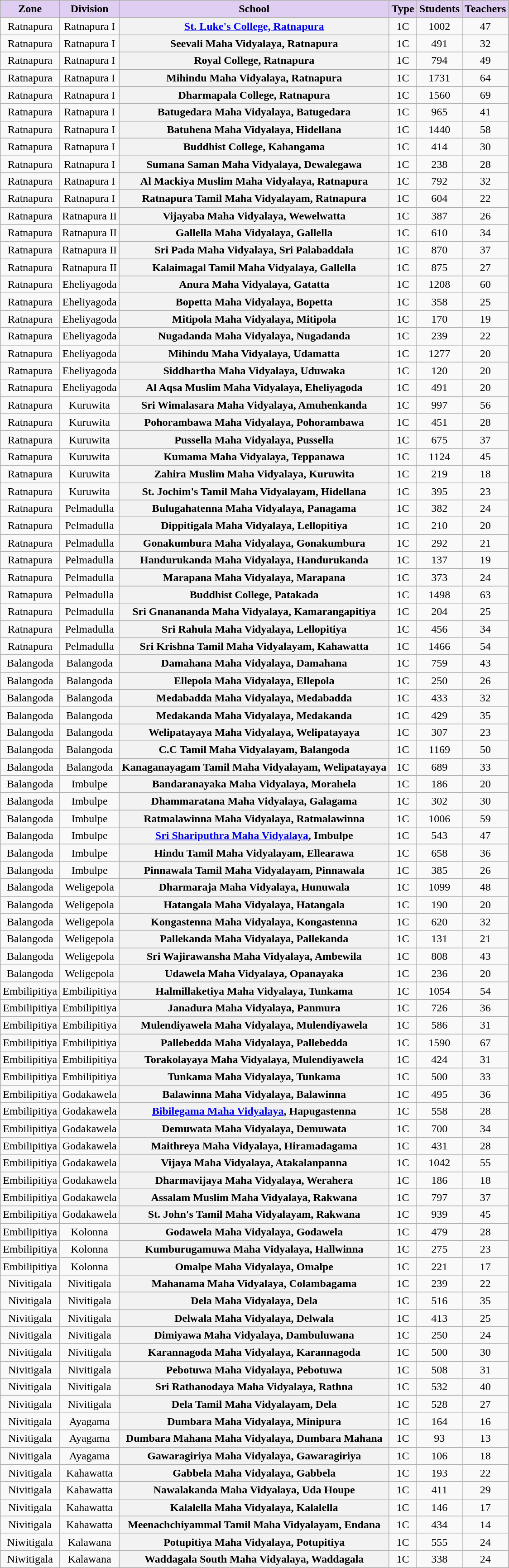<table class="wikitable sortable" style="text-align:center; font-size:100%">
<tr valign="bottom">
<th style="background-color:#E0CEF2;">Zone</th>
<th style="background-color:#E0CEF2;">Division</th>
<th style="background-color:#E0CEF2;">School</th>
<th style="background-color:#E0CEF2;">Type</th>
<th style="background-color:#E0CEF2;">Students</th>
<th style="background-color:#E0CEF2;">Teachers</th>
</tr>
<tr>
<td>Ratnapura</td>
<td>Ratnapura I</td>
<th><a href='#'>St. Luke's College, Ratnapura</a></th>
<td>1C</td>
<td>1002</td>
<td>47</td>
</tr>
<tr>
<td>Ratnapura</td>
<td>Ratnapura I</td>
<th>Seevali Maha Vidyalaya, Ratnapura</th>
<td>1C</td>
<td>491</td>
<td>32</td>
</tr>
<tr>
<td>Ratnapura</td>
<td>Ratnapura I</td>
<th>Royal College, Ratnapura</th>
<td>1C</td>
<td>794</td>
<td>49</td>
</tr>
<tr>
<td>Ratnapura</td>
<td>Ratnapura I</td>
<th>Mihindu Maha Vidyalaya, Ratnapura</th>
<td>1C</td>
<td>1731</td>
<td>64</td>
</tr>
<tr>
<td>Ratnapura</td>
<td>Ratnapura I</td>
<th>Dharmapala College, Ratnapura</th>
<td>1C</td>
<td>1560</td>
<td>69</td>
</tr>
<tr>
<td>Ratnapura</td>
<td>Ratnapura I</td>
<th>Batugedara Maha Vidyalaya, Batugedara</th>
<td>1C</td>
<td>965</td>
<td>41</td>
</tr>
<tr>
<td>Ratnapura</td>
<td>Ratnapura I</td>
<th>Batuhena Maha Vidyalaya, Hidellana</th>
<td>1C</td>
<td>1440</td>
<td>58</td>
</tr>
<tr>
<td>Ratnapura</td>
<td>Ratnapura I</td>
<th>Buddhist College, Kahangama</th>
<td>1C</td>
<td>414</td>
<td>30</td>
</tr>
<tr>
<td>Ratnapura</td>
<td>Ratnapura I</td>
<th>Sumana Saman Maha Vidyalaya, Dewalegawa</th>
<td>1C</td>
<td>238</td>
<td>28</td>
</tr>
<tr>
<td>Ratnapura</td>
<td>Ratnapura I</td>
<th>Al Mackiya Muslim Maha Vidyalaya, Ratnapura</th>
<td>1C</td>
<td>792</td>
<td>32</td>
</tr>
<tr>
<td>Ratnapura</td>
<td>Ratnapura I</td>
<th>Ratnapura Tamil Maha Vidyalayam, Ratnapura</th>
<td>1C</td>
<td>604</td>
<td>22</td>
</tr>
<tr>
<td>Ratnapura</td>
<td>Ratnapura II</td>
<th>Vijayaba Maha Vidyalaya, Wewelwatta</th>
<td>1C</td>
<td>387</td>
<td>26</td>
</tr>
<tr>
<td>Ratnapura</td>
<td>Ratnapura II</td>
<th>Gallella Maha Vidyalaya, Gallella</th>
<td>1C</td>
<td>610</td>
<td>34</td>
</tr>
<tr>
<td>Ratnapura</td>
<td>Ratnapura II</td>
<th>Sri Pada Maha Vidyalaya, Sri Palabaddala</th>
<td>1C</td>
<td>870</td>
<td>37</td>
</tr>
<tr>
<td>Ratnapura</td>
<td>Ratnapura II</td>
<th>Kalaimagal Tamil Maha Vidyalaya, Gallella</th>
<td>1C</td>
<td>875</td>
<td>27</td>
</tr>
<tr>
<td>Ratnapura</td>
<td>Eheliyagoda</td>
<th>Anura Maha Vidyalaya, Gatatta</th>
<td>1C</td>
<td>1208</td>
<td>60</td>
</tr>
<tr>
<td>Ratnapura</td>
<td>Eheliyagoda</td>
<th>Bopetta Maha Vidyalaya, Bopetta</th>
<td>1C</td>
<td>358</td>
<td>25</td>
</tr>
<tr>
<td>Ratnapura</td>
<td>Eheliyagoda</td>
<th>Mitipola Maha Vidyalaya, Mitipola</th>
<td>1C</td>
<td>170</td>
<td>19</td>
</tr>
<tr>
<td>Ratnapura</td>
<td>Eheliyagoda</td>
<th>Nugadanda Maha Vidyalaya, Nugadanda</th>
<td>1C</td>
<td>239</td>
<td>22</td>
</tr>
<tr>
<td>Ratnapura</td>
<td>Eheliyagoda</td>
<th>Mihindu Maha Vidyalaya, Udamatta</th>
<td>1C</td>
<td>1277</td>
<td>20</td>
</tr>
<tr>
<td>Ratnapura</td>
<td>Eheliyagoda</td>
<th>Siddhartha Maha Vidyalaya, Uduwaka</th>
<td>1C</td>
<td>120</td>
<td>20</td>
</tr>
<tr>
<td>Ratnapura</td>
<td>Eheliyagoda</td>
<th>Al Aqsa Muslim Maha Vidyalaya, Eheliyagoda</th>
<td>1C</td>
<td>491</td>
<td>20</td>
</tr>
<tr>
<td>Ratnapura</td>
<td>Kuruwita</td>
<th>Sri Wimalasara Maha Vidyalaya, Amuhenkanda</th>
<td>1C</td>
<td>997</td>
<td>56</td>
</tr>
<tr>
<td>Ratnapura</td>
<td>Kuruwita</td>
<th>Pohorambawa Maha Vidyalaya, Pohorambawa</th>
<td>1C</td>
<td>451</td>
<td>28</td>
</tr>
<tr>
<td>Ratnapura</td>
<td>Kuruwita</td>
<th>Pussella Maha Vidyalaya, Pussella</th>
<td>1C</td>
<td>675</td>
<td>37</td>
</tr>
<tr>
<td>Ratnapura</td>
<td>Kuruwita</td>
<th>Kumama Maha Vidyalaya, Teppanawa</th>
<td>1C</td>
<td>1124</td>
<td>45</td>
</tr>
<tr>
<td>Ratnapura</td>
<td>Kuruwita</td>
<th>Zahira Muslim Maha Vidyalaya, Kuruwita</th>
<td>1C</td>
<td>219</td>
<td>18</td>
</tr>
<tr>
<td>Ratnapura</td>
<td>Kuruwita</td>
<th>St. Jochim's Tamil Maha Vidyalayam, Hidellana</th>
<td>1C</td>
<td>395</td>
<td>23</td>
</tr>
<tr>
<td>Ratnapura</td>
<td>Pelmadulla</td>
<th>Bulugahatenna Maha Vidyalaya, Panagama</th>
<td>1C</td>
<td>382</td>
<td>24</td>
</tr>
<tr>
<td>Ratnapura</td>
<td>Pelmadulla</td>
<th>Dippitigala Maha Vidyalaya, Lellopitiya</th>
<td>1C</td>
<td>210</td>
<td>20</td>
</tr>
<tr>
<td>Ratnapura</td>
<td>Pelmadulla</td>
<th>Gonakumbura Maha Vidyalaya, Gonakumbura</th>
<td>1C</td>
<td>292</td>
<td>21</td>
</tr>
<tr>
<td>Ratnapura</td>
<td>Pelmadulla</td>
<th>Handurukanda Maha Vidyalaya, Handurukanda</th>
<td>1C</td>
<td>137</td>
<td>19</td>
</tr>
<tr>
<td>Ratnapura</td>
<td>Pelmadulla</td>
<th>Marapana Maha Vidyalaya, Marapana</th>
<td>1C</td>
<td>373</td>
<td>24</td>
</tr>
<tr>
<td>Ratnapura</td>
<td>Pelmadulla</td>
<th>Buddhist College, Patakada</th>
<td>1C</td>
<td>1498</td>
<td>63</td>
</tr>
<tr>
<td>Ratnapura</td>
<td>Pelmadulla</td>
<th>Sri Gnanananda Maha Vidyalaya, Kamarangapitiya</th>
<td>1C</td>
<td>204</td>
<td>25</td>
</tr>
<tr>
<td>Ratnapura</td>
<td>Pelmadulla</td>
<th>Sri Rahula Maha Vidyalaya, Lellopitiya</th>
<td>1C</td>
<td>456</td>
<td>34</td>
</tr>
<tr>
<td>Ratnapura</td>
<td>Pelmadulla</td>
<th>Sri Krishna Tamil Maha Vidyalayam, Kahawatta</th>
<td>1C</td>
<td>1466</td>
<td>54</td>
</tr>
<tr>
<td>Balangoda</td>
<td>Balangoda</td>
<th>Damahana Maha Vidyalaya, Damahana</th>
<td>1C</td>
<td>759</td>
<td>43</td>
</tr>
<tr>
<td>Balangoda</td>
<td>Balangoda</td>
<th>Ellepola Maha Vidyalaya, Ellepola</th>
<td>1C</td>
<td>250</td>
<td>26</td>
</tr>
<tr>
<td>Balangoda</td>
<td>Balangoda</td>
<th>Medabadda Maha Vidyalaya, Medabadda</th>
<td>1C</td>
<td>433</td>
<td>32</td>
</tr>
<tr>
<td>Balangoda</td>
<td>Balangoda</td>
<th>Medakanda Maha Vidyalaya, Medakanda</th>
<td>1C</td>
<td>429</td>
<td>35</td>
</tr>
<tr>
<td>Balangoda</td>
<td>Balangoda</td>
<th>Welipatayaya Maha Vidyalaya, Welipatayaya</th>
<td>1C</td>
<td>307</td>
<td>23</td>
</tr>
<tr>
<td>Balangoda</td>
<td>Balangoda</td>
<th>C.C Tamil Maha Vidyalayam, Balangoda</th>
<td>1C</td>
<td>1169</td>
<td>50</td>
</tr>
<tr>
<td>Balangoda</td>
<td>Balangoda</td>
<th>Kanaganayagam Tamil Maha Vidyalayam, Welipatayaya</th>
<td>1C</td>
<td>689</td>
<td>33</td>
</tr>
<tr>
<td>Balangoda</td>
<td>Imbulpe</td>
<th>Bandaranayaka Maha Vidyalaya, Morahela</th>
<td>1C</td>
<td>186</td>
<td>20</td>
</tr>
<tr>
<td>Balangoda</td>
<td>Imbulpe</td>
<th>Dhammaratana Maha Vidyalaya, Galagama</th>
<td>1C</td>
<td>302</td>
<td>30</td>
</tr>
<tr>
<td>Balangoda</td>
<td>Imbulpe</td>
<th>Ratmalawinna Maha Vidyalaya, Ratmalawinna</th>
<td>1C</td>
<td>1006</td>
<td>59</td>
</tr>
<tr>
<td>Balangoda</td>
<td>Imbulpe</td>
<th><a href='#'>Sri Shariputhra Maha Vidyalaya</a>, Imbulpe</th>
<td>1C</td>
<td>543</td>
<td>47</td>
</tr>
<tr>
<td>Balangoda</td>
<td>Imbulpe</td>
<th>Hindu Tamil Maha Vidyalayam, Ellearawa</th>
<td>1C</td>
<td>658</td>
<td>36</td>
</tr>
<tr>
<td>Balangoda</td>
<td>Imbulpe</td>
<th>Pinnawala Tamil Maha Vidyalayam, Pinnawala</th>
<td>1C</td>
<td>385</td>
<td>26</td>
</tr>
<tr>
<td>Balangoda</td>
<td>Weligepola</td>
<th>Dharmaraja Maha Vidyalaya, Hunuwala</th>
<td>1C</td>
<td>1099</td>
<td>48</td>
</tr>
<tr>
<td>Balangoda</td>
<td>Weligepola</td>
<th>Hatangala Maha Vidyalaya, Hatangala</th>
<td>1C</td>
<td>190</td>
<td>20</td>
</tr>
<tr>
<td>Balangoda</td>
<td>Weligepola</td>
<th>Kongastenna Maha Vidyalaya, Kongastenna</th>
<td>1C</td>
<td>620</td>
<td>32</td>
</tr>
<tr>
<td>Balangoda</td>
<td>Weligepola</td>
<th>Pallekanda Maha Vidyalaya, Pallekanda</th>
<td>1C</td>
<td>131</td>
<td>21</td>
</tr>
<tr>
<td>Balangoda</td>
<td>Weligepola</td>
<th>Sri Wajirawansha Maha Vidyalaya, Ambewila</th>
<td>1C</td>
<td>808</td>
<td>43</td>
</tr>
<tr>
<td>Balangoda</td>
<td>Weligepola</td>
<th>Udawela Maha Vidyalaya, Opanayaka</th>
<td>1C</td>
<td>236</td>
<td>20</td>
</tr>
<tr>
<td>Embilipitiya</td>
<td>Embilipitiya</td>
<th>Halmillaketiya Maha Vidyalaya, Tunkama</th>
<td>1C</td>
<td>1054</td>
<td>54</td>
</tr>
<tr>
<td>Embilipitiya</td>
<td>Embilipitiya</td>
<th>Janadura Maha Vidyalaya, Panmura</th>
<td>1C</td>
<td>726</td>
<td>36</td>
</tr>
<tr>
<td>Embilipitiya</td>
<td>Embilipitiya</td>
<th>Mulendiyawela Maha Vidyalaya, Mulendiyawela</th>
<td>1C</td>
<td>586</td>
<td>31</td>
</tr>
<tr>
<td>Embilipitiya</td>
<td>Embilipitiya</td>
<th>Pallebedda Maha Vidyalaya, Pallebedda</th>
<td>1C</td>
<td>1590</td>
<td>67</td>
</tr>
<tr>
<td>Embilipitiya</td>
<td>Embilipitiya</td>
<th>Torakolayaya Maha Vidyalaya, Mulendiyawela</th>
<td>1C</td>
<td>424</td>
<td>31</td>
</tr>
<tr>
<td>Embilipitiya</td>
<td>Embilipitiya</td>
<th>Tunkama Maha Vidyalaya, Tunkama</th>
<td>1C</td>
<td>500</td>
<td>33</td>
</tr>
<tr>
<td>Embilipitiya</td>
<td>Godakawela</td>
<th>Balawinna Maha Vidyalaya, Balawinna</th>
<td>1C</td>
<td>495</td>
<td>36</td>
</tr>
<tr>
<td>Embilipitiya</td>
<td>Godakawela</td>
<th><a href='#'>Bibilegama Maha Vidyalaya</a>, Hapugastenna</th>
<td>1C</td>
<td>558</td>
<td>28</td>
</tr>
<tr>
<td>Embilipitiya</td>
<td>Godakawela</td>
<th>Demuwata Maha Vidyalaya, Demuwata</th>
<td>1C</td>
<td>700</td>
<td>34</td>
</tr>
<tr>
<td>Embilipitiya</td>
<td>Godakawela</td>
<th>Maithreya Maha Vidyalaya, Hiramadagama</th>
<td>1C</td>
<td>431</td>
<td>28</td>
</tr>
<tr>
<td>Embilipitiya</td>
<td>Godakawela</td>
<th>Vijaya Maha Vidyalaya, Atakalanpanna</th>
<td>1C</td>
<td>1042</td>
<td>55</td>
</tr>
<tr>
<td>Embilipitiya</td>
<td>Godakawela</td>
<th>Dharmavijaya Maha Vidyalaya, Werahera</th>
<td>1C</td>
<td>186</td>
<td>18</td>
</tr>
<tr>
<td>Embilipitiya</td>
<td>Godakawela</td>
<th>Assalam Muslim Maha Vidyalaya, Rakwana</th>
<td>1C</td>
<td>797</td>
<td>37</td>
</tr>
<tr>
<td>Embilipitiya</td>
<td>Godakawela</td>
<th>St. John's Tamil Maha Vidyalayam, Rakwana</th>
<td>1C</td>
<td>939</td>
<td>45</td>
</tr>
<tr>
<td>Embilipitiya</td>
<td>Kolonna</td>
<th>Godawela Maha Vidyalaya, Godawela</th>
<td>1C</td>
<td>479</td>
<td>28</td>
</tr>
<tr>
<td>Embilipitiya</td>
<td>Kolonna</td>
<th>Kumburugamuwa Maha Vidyalaya, Hallwinna</th>
<td>1C</td>
<td>275</td>
<td>23</td>
</tr>
<tr>
<td>Embilipitiya</td>
<td>Kolonna</td>
<th>Omalpe Maha Vidyalaya, Omalpe</th>
<td>1C</td>
<td>221</td>
<td>17</td>
</tr>
<tr>
<td>Nivitigala</td>
<td>Nivitigala</td>
<th>Mahanama Maha Vidyalaya, Colambagama</th>
<td>1C</td>
<td>239</td>
<td>22</td>
</tr>
<tr>
<td>Nivitigala</td>
<td>Nivitigala</td>
<th>Dela Maha Vidyalaya, Dela</th>
<td>1C</td>
<td>516</td>
<td>35</td>
</tr>
<tr>
<td>Nivitigala</td>
<td>Nivitigala</td>
<th>Delwala Maha Vidyalaya, Delwala</th>
<td>1C</td>
<td>413</td>
<td>25</td>
</tr>
<tr>
<td>Nivitigala</td>
<td>Nivitigala</td>
<th>Dimiyawa Maha Vidyalaya, Dambuluwana</th>
<td>1C</td>
<td>250</td>
<td>24</td>
</tr>
<tr>
<td>Nivitigala</td>
<td>Nivitigala</td>
<th>Karannagoda Maha Vidyalaya, Karannagoda</th>
<td>1C</td>
<td>500</td>
<td>30</td>
</tr>
<tr>
<td>Nivitigala</td>
<td>Nivitigala</td>
<th>Pebotuwa Maha Vidyalaya, Pebotuwa</th>
<td>1C</td>
<td>508</td>
<td>31</td>
</tr>
<tr>
<td>Nivitigala</td>
<td>Nivitigala</td>
<th>Sri Rathanodaya Maha Vidyalaya, Rathna</th>
<td>1C</td>
<td>532</td>
<td>40</td>
</tr>
<tr>
<td>Nivitigala</td>
<td>Nivitigala</td>
<th>Dela Tamil Maha Vidyalayam, Dela</th>
<td>1C</td>
<td>528</td>
<td>27</td>
</tr>
<tr>
<td>Nivitigala</td>
<td>Ayagama</td>
<th>Dumbara Maha Vidyalaya, Minipura</th>
<td>1C</td>
<td>164</td>
<td>16</td>
</tr>
<tr>
<td>Nivitigala</td>
<td>Ayagama</td>
<th>Dumbara Mahana Maha Vidyalaya, Dumbara Mahana</th>
<td>1C</td>
<td>93</td>
<td>13</td>
</tr>
<tr>
<td>Nivitigala</td>
<td>Ayagama</td>
<th>Gawaragiriya Maha Vidyalaya, Gawaragiriya</th>
<td>1C</td>
<td>106</td>
<td>18</td>
</tr>
<tr>
<td>Nivitigala</td>
<td>Kahawatta</td>
<th>Gabbela Maha Vidyalaya, Gabbela</th>
<td>1C</td>
<td>193</td>
<td>22</td>
</tr>
<tr>
<td>Nivitigala</td>
<td>Kahawatta</td>
<th>Nawalakanda Maha Vidyalaya, Uda Houpe</th>
<td>1C</td>
<td>411</td>
<td>29</td>
</tr>
<tr>
<td>Nivitigala</td>
<td>Kahawatta</td>
<th>Kalalella Maha Vidyalaya, Kalalella</th>
<td>1C</td>
<td>146</td>
<td>17</td>
</tr>
<tr>
<td>Nivitigala</td>
<td>Kahawatta</td>
<th>Meenachchiyammal Tamil Maha Vidyalayam, Endana</th>
<td>1C</td>
<td>434</td>
<td>14</td>
</tr>
<tr>
<td>Niwitigala</td>
<td>Kalawana</td>
<th>Potupitiya Maha Vidyalaya, Potupitiya</th>
<td>1C</td>
<td>555</td>
<td>24</td>
</tr>
<tr>
<td>Niwitigala</td>
<td>Kalawana</td>
<th>Waddagala South Maha Vidyalaya, Waddagala</th>
<td>1C</td>
<td>338</td>
<td>24</td>
</tr>
</table>
